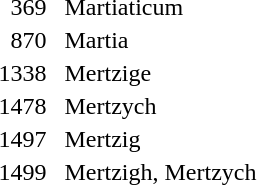<table>
<tr>
<td width="40">  369</td>
<td>Martiaticum</td>
</tr>
<tr>
<td>  870</td>
<td>Martia</td>
</tr>
<tr>
<td>1338</td>
<td>Mertzige</td>
</tr>
<tr>
<td>1478</td>
<td>Mertzych</td>
</tr>
<tr>
<td>1497</td>
<td>Mertzig</td>
</tr>
<tr>
<td>1499</td>
<td>Mertzigh, Mertzych</td>
</tr>
</table>
